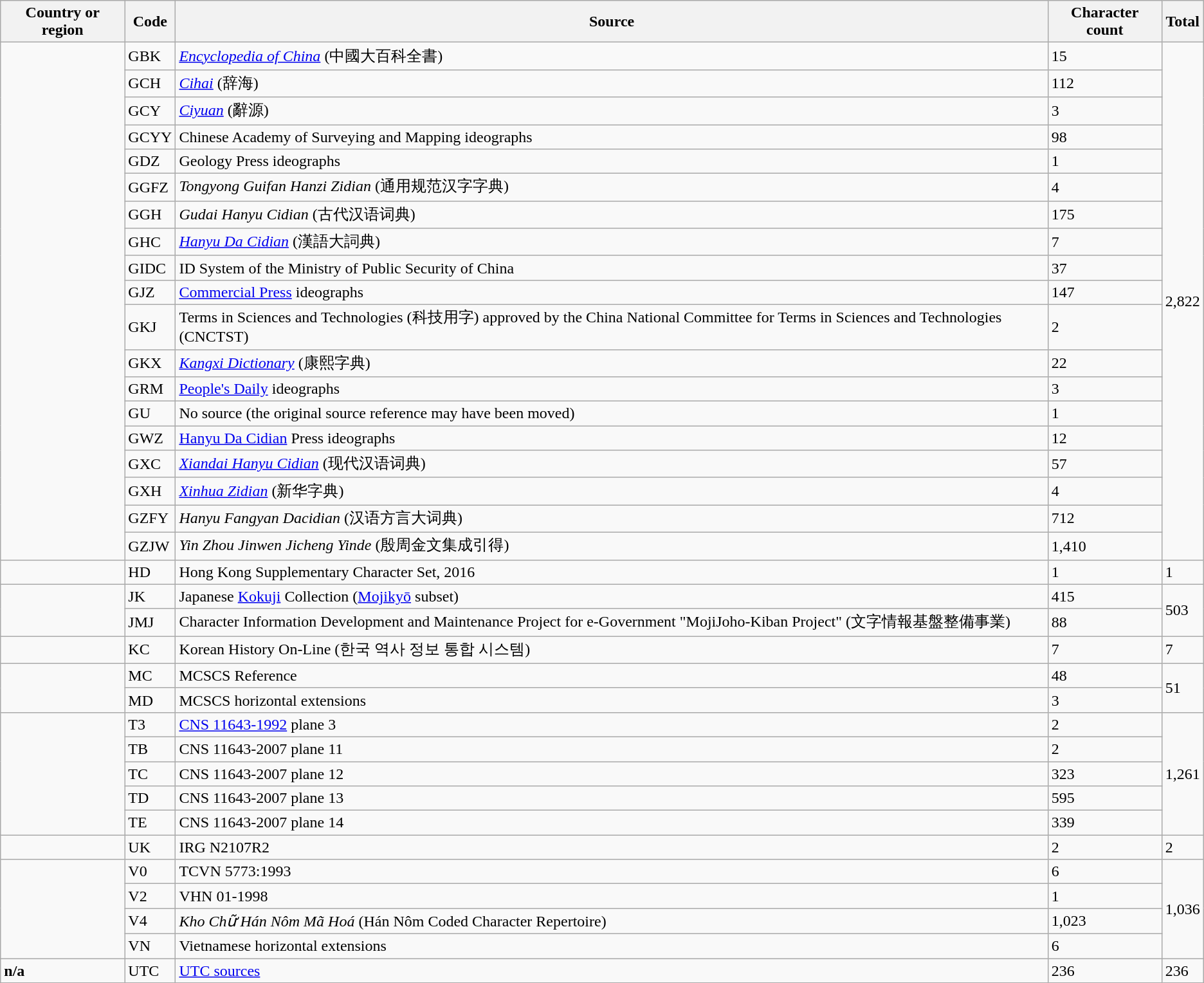<table class="wikitable">
<tr>
<th>Country or region</th>
<th>Code</th>
<th>Source</th>
<th>Character count</th>
<th>Total</th>
</tr>
<tr>
<td rowspan="19"><strong></strong></td>
<td>GBK</td>
<td><em><a href='#'>Encyclopedia of China</a></em> (中國大百科全書)</td>
<td>15</td>
<td rowspan="19">2,822</td>
</tr>
<tr>
<td>GCH</td>
<td><em><a href='#'>Cihai</a></em> (辞海)</td>
<td>112</td>
</tr>
<tr>
<td>GCY</td>
<td><em><a href='#'>Ciyuan</a></em> (辭源)</td>
<td>3</td>
</tr>
<tr>
<td>GCYY</td>
<td>Chinese Academy of Surveying and Mapping ideographs</td>
<td>98</td>
</tr>
<tr>
<td>GDZ</td>
<td>Geology Press ideographs</td>
<td>1</td>
</tr>
<tr>
<td>GGFZ</td>
<td><em>Tongyong Guifan Hanzi Zidian</em> (通用规范汉字字典)</td>
<td>4</td>
</tr>
<tr>
<td>GGH</td>
<td><em>Gudai Hanyu Cidian</em> (古代汉语词典)</td>
<td>175</td>
</tr>
<tr>
<td>GHC</td>
<td><em><a href='#'>Hanyu Da Cidian</a></em> (漢語大詞典)</td>
<td>7</td>
</tr>
<tr>
<td>GIDC</td>
<td>ID System of the Ministry of Public Security of China</td>
<td>37</td>
</tr>
<tr>
<td>GJZ</td>
<td><a href='#'>Commercial Press</a> ideographs</td>
<td>147</td>
</tr>
<tr>
<td>GKJ</td>
<td>Terms in Sciences and Technologies (科技用字) approved by the China National Committee for Terms in Sciences and Technologies (CNCTST)</td>
<td>2</td>
</tr>
<tr>
<td>GKX</td>
<td><em><a href='#'>Kangxi Dictionary</a></em> (康熙字典)</td>
<td>22</td>
</tr>
<tr>
<td>GRM</td>
<td><a href='#'>People's Daily</a> ideographs</td>
<td>3</td>
</tr>
<tr>
<td>GU</td>
<td>No source (the original source reference may have been moved)</td>
<td>1</td>
</tr>
<tr>
<td>GWZ</td>
<td><a href='#'>Hanyu Da Cidian</a> Press ideographs</td>
<td>12</td>
</tr>
<tr>
<td>GXC</td>
<td><em><a href='#'>Xiandai Hanyu Cidian</a></em> (现代汉语词典)</td>
<td>57</td>
</tr>
<tr>
<td>GXH</td>
<td><em><a href='#'>Xinhua Zidian</a></em> (新华字典)</td>
<td>4</td>
</tr>
<tr>
<td>GZFY</td>
<td><em>Hanyu Fangyan Dacidian</em> (汉语方言大词典)</td>
<td>712</td>
</tr>
<tr>
<td>GZJW</td>
<td><em>Yin Zhou Jinwen Jicheng Yinde</em> (殷周金文集成引得)</td>
<td>1,410</td>
</tr>
<tr>
<td><strong></strong></td>
<td>HD</td>
<td>Hong Kong Supplementary Character Set, 2016</td>
<td>1</td>
<td>1</td>
</tr>
<tr>
<td rowspan="2"><strong></strong></td>
<td>JK</td>
<td>Japanese <a href='#'>Kokuji</a> Collection (<a href='#'>Mojikyō</a> subset)</td>
<td>415</td>
<td rowspan="2">503</td>
</tr>
<tr>
<td>JMJ</td>
<td>Character Information Development and Maintenance Project for e-Government "MojiJoho-Kiban Project" (文字情報基盤整備事業)</td>
<td>88</td>
</tr>
<tr>
<td><strong></strong></td>
<td>KC</td>
<td>Korean History On-Line (한국 역사 정보 통합 시스템)</td>
<td>7</td>
<td>7</td>
</tr>
<tr>
<td rowspan="2"><strong></strong></td>
<td>MC</td>
<td>MCSCS Reference</td>
<td>48</td>
<td rowspan="2">51</td>
</tr>
<tr>
<td>MD</td>
<td>MCSCS horizontal extensions</td>
<td>3</td>
</tr>
<tr>
<td rowspan="5"><strong></strong></td>
<td>T3</td>
<td><a href='#'>CNS 11643-1992</a> plane 3</td>
<td>2</td>
<td rowspan="5">1,261</td>
</tr>
<tr>
<td>TB</td>
<td>CNS 11643-2007 plane 11</td>
<td>2</td>
</tr>
<tr>
<td>TC</td>
<td>CNS 11643-2007 plane 12</td>
<td>323</td>
</tr>
<tr>
<td>TD</td>
<td>CNS 11643-2007 plane 13</td>
<td>595</td>
</tr>
<tr>
<td>TE</td>
<td>CNS 11643-2007 plane 14</td>
<td>339</td>
</tr>
<tr>
<td><strong></strong></td>
<td>UK</td>
<td>IRG N2107R2</td>
<td>2</td>
<td>2</td>
</tr>
<tr>
<td rowspan="4"><strong></strong></td>
<td>V0</td>
<td>TCVN 5773:1993</td>
<td>6</td>
<td rowspan="4">1,036</td>
</tr>
<tr>
<td>V2</td>
<td>VHN 01-1998</td>
<td>1</td>
</tr>
<tr>
<td>V4</td>
<td><em>Kho Chữ Hán Nôm Mã Hoá</em> (Hán Nôm Coded Character Repertoire)</td>
<td>1,023</td>
</tr>
<tr>
<td>VN</td>
<td>Vietnamese horizontal extensions</td>
<td>6</td>
</tr>
<tr>
<td><strong>n/a</strong></td>
<td>UTC</td>
<td><a href='#'>UTC sources</a></td>
<td>236</td>
<td>236</td>
</tr>
</table>
